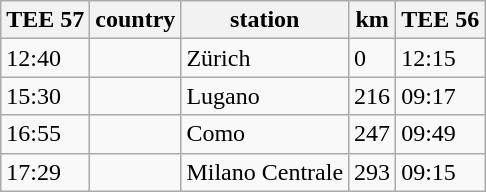<table class="wikitable">
<tr>
<th>TEE 57</th>
<th>country</th>
<th>station</th>
<th>km</th>
<th>TEE 56</th>
</tr>
<tr>
<td>12:40</td>
<td></td>
<td>Zürich</td>
<td>0</td>
<td>12:15</td>
</tr>
<tr>
<td>15:30</td>
<td></td>
<td>Lugano</td>
<td>216</td>
<td>09:17</td>
</tr>
<tr>
<td>16:55</td>
<td></td>
<td>Como</td>
<td>247</td>
<td>09:49</td>
</tr>
<tr>
<td>17:29</td>
<td></td>
<td>Milano Centrale</td>
<td>293</td>
<td>09:15</td>
</tr>
</table>
